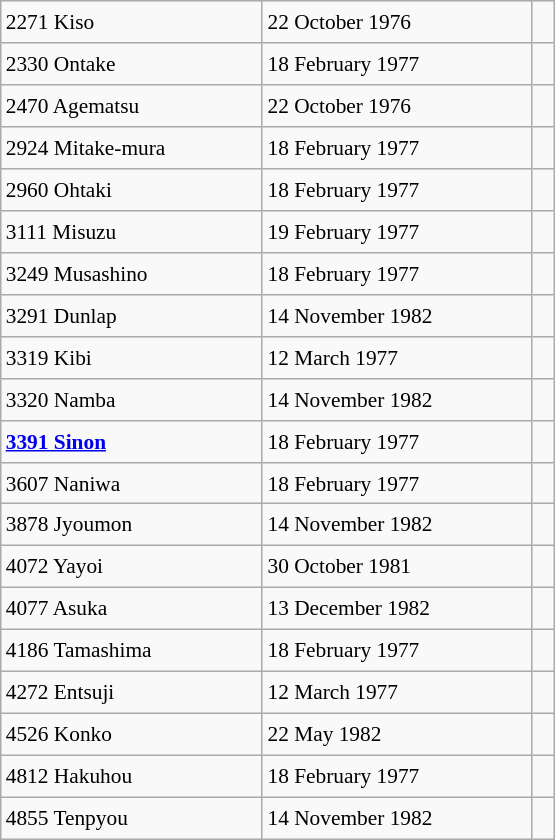<table class="wikitable" style="font-size: 89%; float: left; width: 26em; margin-right: 1em; height: 560px">
<tr>
<td>2271 Kiso</td>
<td>22 October 1976</td>
<td> </td>
</tr>
<tr>
<td>2330 Ontake</td>
<td>18 February 1977</td>
<td> </td>
</tr>
<tr>
<td>2470 Agematsu</td>
<td>22 October 1976</td>
<td> </td>
</tr>
<tr>
<td>2924 Mitake-mura</td>
<td>18 February 1977</td>
<td> </td>
</tr>
<tr>
<td>2960 Ohtaki</td>
<td>18 February 1977</td>
<td> </td>
</tr>
<tr>
<td>3111 Misuzu</td>
<td>19 February 1977</td>
<td> </td>
</tr>
<tr>
<td>3249 Musashino</td>
<td>18 February 1977</td>
<td> </td>
</tr>
<tr>
<td>3291 Dunlap</td>
<td>14 November 1982</td>
<td> </td>
</tr>
<tr>
<td>3319 Kibi</td>
<td>12 March 1977</td>
<td> </td>
</tr>
<tr>
<td>3320 Namba</td>
<td>14 November 1982</td>
<td> </td>
</tr>
<tr>
<td><strong><a href='#'>3391 Sinon</a></strong></td>
<td>18 February 1977</td>
<td> </td>
</tr>
<tr>
<td>3607 Naniwa</td>
<td>18 February 1977</td>
<td> </td>
</tr>
<tr>
<td>3878 Jyoumon</td>
<td>14 November 1982</td>
<td> </td>
</tr>
<tr>
<td>4072 Yayoi</td>
<td>30 October 1981</td>
<td> </td>
</tr>
<tr>
<td>4077 Asuka</td>
<td>13 December 1982</td>
<td> </td>
</tr>
<tr>
<td>4186 Tamashima</td>
<td>18 February 1977</td>
<td> </td>
</tr>
<tr>
<td>4272 Entsuji</td>
<td>12 March 1977</td>
<td> </td>
</tr>
<tr>
<td>4526 Konko</td>
<td>22 May 1982</td>
<td> </td>
</tr>
<tr>
<td>4812 Hakuhou</td>
<td>18 February 1977</td>
<td> </td>
</tr>
<tr>
<td>4855 Tenpyou</td>
<td>14 November 1982</td>
<td> </td>
</tr>
</table>
